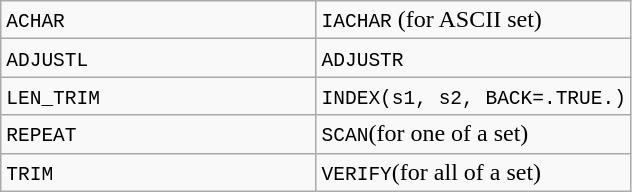<table class=wikitable>
<tr>
<td style="width:50%;"><code>ACHAR</code></td>
<td><code>IACHAR</code> (for ASCII set)</td>
</tr>
<tr>
<td><code>ADJUSTL</code></td>
<td><code>ADJUSTR</code></td>
</tr>
<tr>
<td><code>LEN_TRIM</code></td>
<td><code>INDEX(s1, s2, BACK=.TRUE.)</code></td>
</tr>
<tr>
<td><code>REPEAT</code></td>
<td><code>SCAN</code>(for one of a set)</td>
</tr>
<tr>
<td><code>TRIM</code></td>
<td><code>VERIFY</code>(for all of a set)</td>
</tr>
</table>
